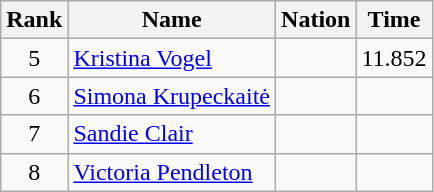<table class="wikitable sortable" style="text-align:center">
<tr>
<th>Rank</th>
<th>Name</th>
<th>Nation</th>
<th>Time</th>
</tr>
<tr>
<td>5</td>
<td align=left><a href='#'>Kristina Vogel</a></td>
<td align=left></td>
<td>11.852</td>
</tr>
<tr>
<td>6</td>
<td align=left><a href='#'>Simona Krupeckaitė</a></td>
<td align=left></td>
<td></td>
</tr>
<tr>
<td>7</td>
<td align=left><a href='#'>Sandie Clair</a></td>
<td align=left></td>
<td></td>
</tr>
<tr>
<td>8</td>
<td align=left><a href='#'>Victoria Pendleton</a></td>
<td align=left></td>
<td></td>
</tr>
</table>
